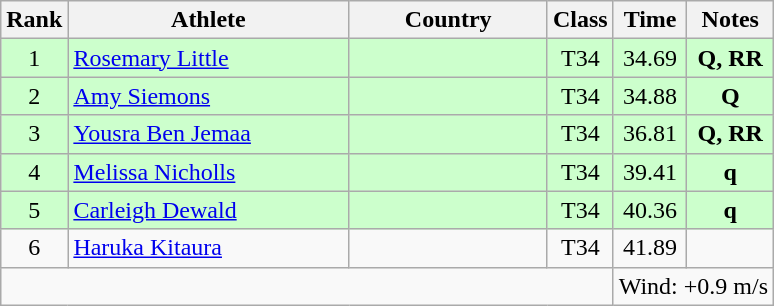<table class="wikitable sortable" style="text-align:center">
<tr>
<th>Rank</th>
<th style="width:180px">Athlete</th>
<th style="width:125px">Country</th>
<th>Class</th>
<th>Time</th>
<th>Notes</th>
</tr>
<tr style="background:#cfc;">
<td>1</td>
<td style="text-align:left;"><a href='#'>Rosemary Little</a></td>
<td style="text-align:left;"></td>
<td>T34</td>
<td>34.69</td>
<td><strong>Q, RR</strong></td>
</tr>
<tr style="background:#cfc;">
<td>2</td>
<td style="text-align:left;"><a href='#'>Amy Siemons</a></td>
<td style="text-align:left;"></td>
<td>T34</td>
<td>34.88</td>
<td><strong>Q</strong></td>
</tr>
<tr style="background:#cfc;">
<td>3</td>
<td style="text-align:left;"><a href='#'>Yousra Ben Jemaa</a></td>
<td style="text-align:left;"></td>
<td>T34</td>
<td>36.81</td>
<td><strong>Q, RR</strong></td>
</tr>
<tr style="background:#cfc;">
<td>4</td>
<td style="text-align:left;"><a href='#'>Melissa Nicholls</a></td>
<td style="text-align:left;"></td>
<td>T34</td>
<td>39.41</td>
<td><strong>q</strong></td>
</tr>
<tr style="background:#cfc;">
<td>5</td>
<td style="text-align:left;"><a href='#'>Carleigh Dewald</a></td>
<td style="text-align:left;"></td>
<td>T34</td>
<td>40.36</td>
<td><strong>q</strong></td>
</tr>
<tr>
<td>6</td>
<td style="text-align:left;"><a href='#'>Haruka Kitaura</a></td>
<td style="text-align:left;"></td>
<td>T34</td>
<td>41.89</td>
<td></td>
</tr>
<tr class="sortbottom">
<td colspan="4"></td>
<td colspan="2">Wind: +0.9 m/s</td>
</tr>
</table>
